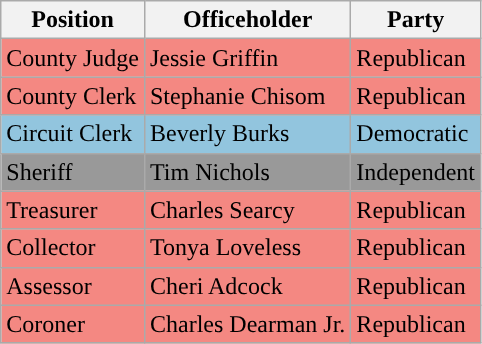<table class="wikitable">
<tr>
<th>Position</th>
<th>Officeholder</th>
<th>Party</th>
</tr>
<tr style="background-color:#F48882;">
<td>County Judge</td>
<td>Jessie Griffin</td>
<td>Republican</td>
</tr>
<tr style="background-color:#F48882;">
<td>County Clerk</td>
<td>Stephanie Chisom</td>
<td>Republican</td>
</tr>
<tr style="background-color:#92C5DE;">
<td>Circuit Clerk</td>
<td>Beverly Burks</td>
<td>Democratic</td>
</tr>
<tr style="background-color:#999999;">
<td>Sheriff</td>
<td>Tim Nichols</td>
<td>Independent</td>
</tr>
<tr style="background-color:#F48882;">
<td>Treasurer</td>
<td>Charles Searcy</td>
<td>Republican</td>
</tr>
<tr style="background-color:#F48882;">
<td>Collector</td>
<td>Tonya Loveless</td>
<td>Republican</td>
</tr>
<tr style="background-color:#F48882;">
<td>Assessor</td>
<td>Cheri Adcock</td>
<td>Republican</td>
</tr>
<tr style="background-color:#F48882;">
<td>Coroner</td>
<td>Charles Dearman Jr.</td>
<td>Republican</td>
</tr>
</table>
